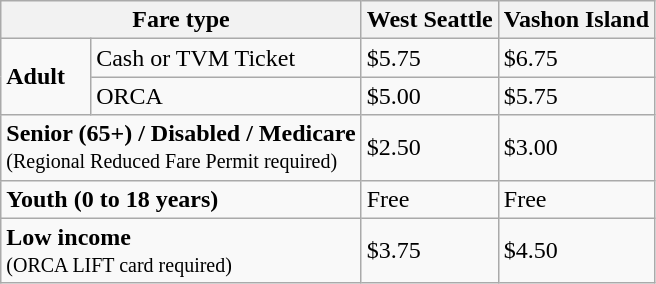<table class="wikitable">
<tr>
<th colspan=2>Fare type</th>
<th>West Seattle</th>
<th>Vashon Island</th>
</tr>
<tr>
<td rowspan=2><strong>Adult</strong></td>
<td>Cash or TVM Ticket</td>
<td>$5.75</td>
<td>$6.75</td>
</tr>
<tr>
<td>ORCA</td>
<td>$5.00</td>
<td>$5.75</td>
</tr>
<tr>
<td colspan=2><strong>Senior (65+) / Disabled / Medicare</strong><br><small>(Regional Reduced Fare Permit required)</small></td>
<td>$2.50</td>
<td>$3.00</td>
</tr>
<tr>
<td colspan="2"><strong>Youth (0 to 18 years)</strong></td>
<td>Free</td>
<td>Free</td>
</tr>
<tr>
<td colspan=2><strong>Low income</strong><br><small>(ORCA LIFT card required)</small></td>
<td>$3.75</td>
<td>$4.50</td>
</tr>
</table>
